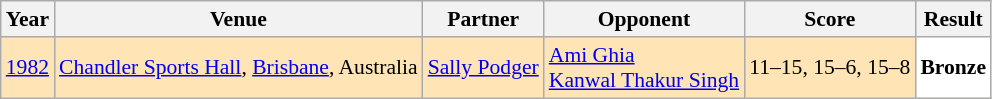<table class="sortable wikitable" style="font-size: 90%;">
<tr>
<th>Year</th>
<th>Venue</th>
<th>Partner</th>
<th>Opponent</th>
<th>Score</th>
<th>Result</th>
</tr>
<tr style="background:#FFE4B5">
<td align="center"><a href='#'>1982</a></td>
<td align="left"><a href='#'>Chandler Sports Hall</a>, <a href='#'>Brisbane</a>, Australia</td>
<td align="left"> <a href='#'>Sally Podger</a></td>
<td align="left"> <a href='#'>Ami Ghia</a><br> <a href='#'>Kanwal Thakur Singh</a></td>
<td align="left">11–15, 15–6, 15–8</td>
<td style="text-align:left; background: white"> <strong>Bronze</strong></td>
</tr>
</table>
